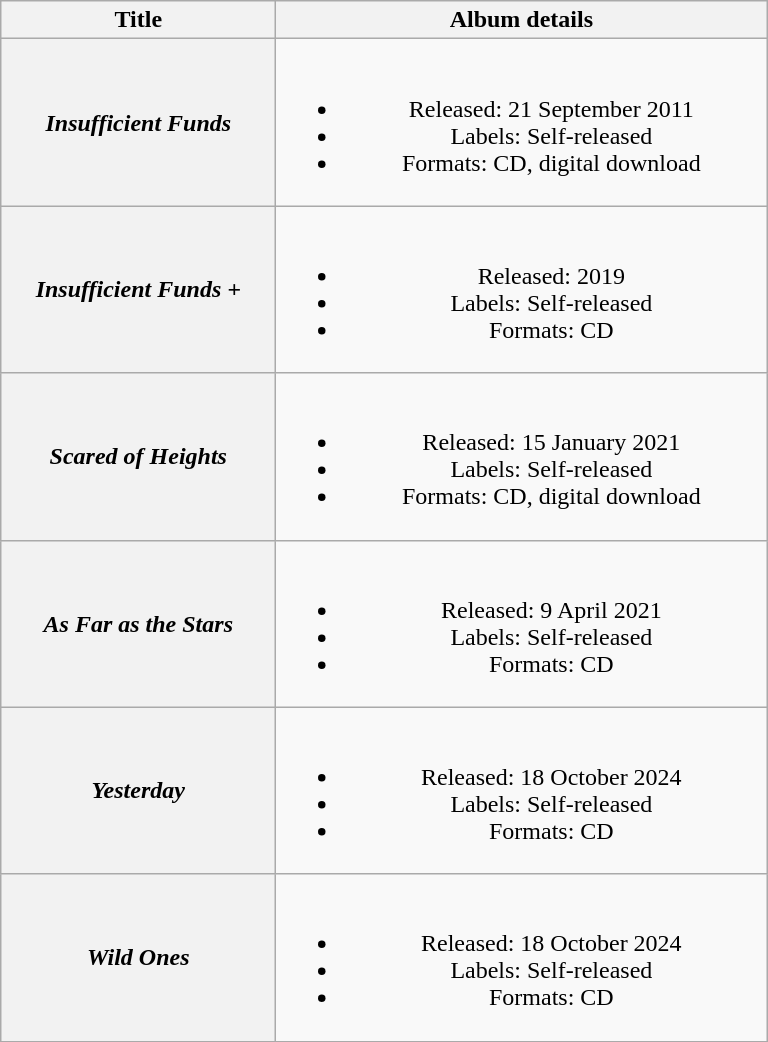<table class="wikitable plainrowheaders" style="text-align:center;">
<tr>
<th scope="col" style="width:11em;">Title</th>
<th scope="col" style="width:20em;">Album details</th>
</tr>
<tr>
<th scope="row"><em>Insufficient Funds</em></th>
<td><br><ul><li>Released: 21 September 2011</li><li>Labels: Self-released</li><li>Formats: CD, digital download</li></ul></td>
</tr>
<tr>
<th scope="row"><em>Insufficient Funds +</em></th>
<td><br><ul><li>Released: 2019</li><li>Labels: Self-released</li><li>Formats: CD</li></ul></td>
</tr>
<tr>
<th scope="row"><em>Scared of Heights</em></th>
<td><br><ul><li>Released: 15 January 2021</li><li>Labels: Self-released</li><li>Formats: CD, digital download</li></ul></td>
</tr>
<tr>
<th scope="row"><em>As Far as the Stars</em> </th>
<td><br><ul><li>Released: 9 April 2021</li><li>Labels: Self-released</li><li>Formats: CD</li></ul></td>
</tr>
<tr>
<th scope="row"><em>Yesterday</em> </th>
<td><br><ul><li>Released: 18 October 2024</li><li>Labels: Self-released</li><li>Formats: CD</li></ul></td>
</tr>
<tr>
<th scope="row"><em>Wild Ones</em> </th>
<td><br><ul><li>Released: 18 October 2024</li><li>Labels: Self-released</li><li>Formats: CD</li></ul></td>
</tr>
</table>
